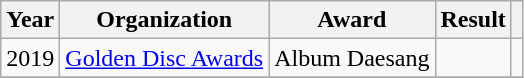<table class="wikitable sortable plainrowheaders">
<tr>
<th scope="col">Year</th>
<th scope="col">Organization</th>
<th scope="col">Award</th>
<th scope="col">Result</th>
<th class="unsortable"></th>
</tr>
<tr>
<td>2019</td>
<td><a href='#'>Golden Disc Awards</a></td>
<td>Album Daesang</td>
<td></td>
<td style="text-align:center;"></td>
</tr>
<tr>
</tr>
</table>
